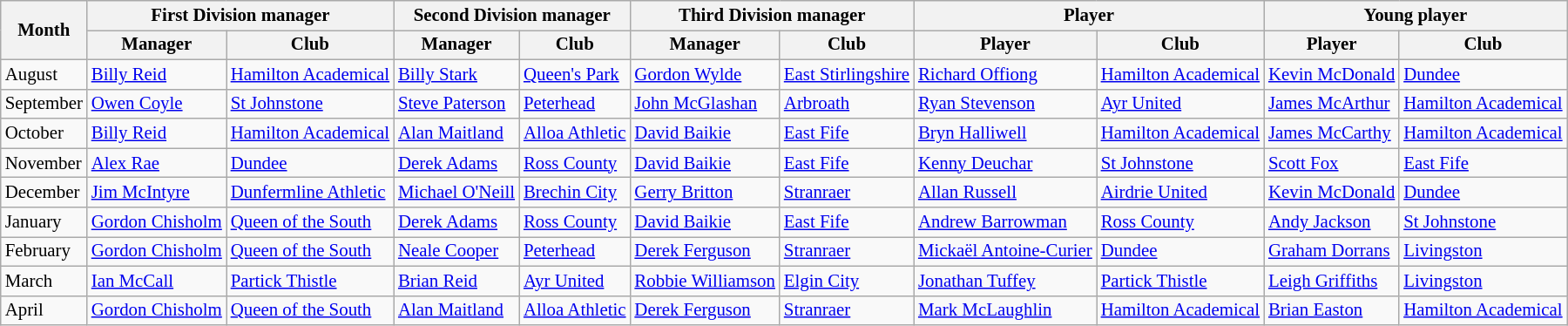<table class="wikitable" style="font-size:87%">
<tr>
<th rowspan=2>Month</th>
<th colspan=2>First Division manager</th>
<th colspan=2>Second Division manager</th>
<th colspan=2>Third Division manager</th>
<th colspan=2>Player</th>
<th colspan=2>Young player</th>
</tr>
<tr>
<th>Manager</th>
<th>Club</th>
<th>Manager</th>
<th>Club</th>
<th>Manager</th>
<th>Club</th>
<th>Player</th>
<th>Club</th>
<th>Player</th>
<th>Club</th>
</tr>
<tr>
<td>August</td>
<td> <a href='#'>Billy Reid</a></td>
<td><a href='#'>Hamilton Academical</a></td>
<td> <a href='#'>Billy Stark</a></td>
<td><a href='#'>Queen's Park</a></td>
<td> <a href='#'>Gordon Wylde</a></td>
<td><a href='#'>East Stirlingshire</a></td>
<td> <a href='#'>Richard Offiong</a></td>
<td><a href='#'>Hamilton Academical</a></td>
<td> <a href='#'>Kevin McDonald</a></td>
<td><a href='#'>Dundee</a></td>
</tr>
<tr>
<td>September</td>
<td> <a href='#'>Owen Coyle</a></td>
<td><a href='#'>St Johnstone</a></td>
<td> <a href='#'>Steve Paterson</a></td>
<td><a href='#'>Peterhead</a></td>
<td> <a href='#'>John McGlashan</a></td>
<td><a href='#'>Arbroath</a></td>
<td> <a href='#'>Ryan Stevenson</a></td>
<td><a href='#'>Ayr United</a></td>
<td>  <a href='#'>James McArthur</a></td>
<td><a href='#'>Hamilton Academical</a></td>
</tr>
<tr>
<td>October</td>
<td> <a href='#'>Billy Reid</a></td>
<td><a href='#'>Hamilton Academical</a></td>
<td> <a href='#'>Alan Maitland</a></td>
<td><a href='#'>Alloa Athletic</a></td>
<td> <a href='#'>David Baikie</a></td>
<td><a href='#'>East Fife</a></td>
<td> <a href='#'>Bryn Halliwell</a></td>
<td><a href='#'>Hamilton Academical</a></td>
<td> <a href='#'>James McCarthy</a></td>
<td><a href='#'>Hamilton Academical</a></td>
</tr>
<tr>
<td>November</td>
<td> <a href='#'>Alex Rae</a></td>
<td><a href='#'>Dundee</a></td>
<td> <a href='#'>Derek Adams</a></td>
<td><a href='#'>Ross County</a></td>
<td> <a href='#'>David Baikie</a></td>
<td><a href='#'>East Fife</a></td>
<td> <a href='#'>Kenny Deuchar</a></td>
<td><a href='#'>St Johnstone</a></td>
<td> <a href='#'>Scott Fox</a></td>
<td><a href='#'>East Fife</a></td>
</tr>
<tr>
<td>December</td>
<td> <a href='#'>Jim McIntyre</a></td>
<td><a href='#'>Dunfermline Athletic</a></td>
<td> <a href='#'>Michael O'Neill</a></td>
<td><a href='#'>Brechin City</a></td>
<td> <a href='#'>Gerry Britton</a></td>
<td><a href='#'>Stranraer</a></td>
<td> <a href='#'>Allan Russell</a></td>
<td><a href='#'>Airdrie United</a></td>
<td> <a href='#'>Kevin McDonald</a></td>
<td><a href='#'>Dundee</a></td>
</tr>
<tr>
<td>January</td>
<td> <a href='#'>Gordon Chisholm</a></td>
<td><a href='#'>Queen of the South</a></td>
<td> <a href='#'>Derek Adams</a></td>
<td><a href='#'>Ross County</a></td>
<td> <a href='#'>David Baikie</a></td>
<td><a href='#'>East Fife</a></td>
<td> <a href='#'>Andrew Barrowman</a></td>
<td><a href='#'>Ross County</a></td>
<td> <a href='#'>Andy Jackson</a></td>
<td><a href='#'>St Johnstone</a></td>
</tr>
<tr>
<td>February</td>
<td> <a href='#'>Gordon Chisholm</a></td>
<td><a href='#'>Queen of the South</a></td>
<td> <a href='#'>Neale Cooper</a></td>
<td><a href='#'>Peterhead</a></td>
<td> <a href='#'>Derek Ferguson</a></td>
<td><a href='#'>Stranraer</a></td>
<td> <a href='#'>Mickaël Antoine-Curier</a></td>
<td><a href='#'>Dundee</a></td>
<td> <a href='#'>Graham Dorrans</a></td>
<td><a href='#'>Livingston</a></td>
</tr>
<tr>
<td>March</td>
<td> <a href='#'>Ian McCall</a></td>
<td><a href='#'>Partick Thistle</a></td>
<td> <a href='#'>Brian Reid</a></td>
<td><a href='#'>Ayr United</a></td>
<td> <a href='#'>Robbie Williamson</a></td>
<td><a href='#'>Elgin City</a></td>
<td> <a href='#'>Jonathan Tuffey</a></td>
<td><a href='#'>Partick Thistle</a></td>
<td> <a href='#'>Leigh Griffiths</a></td>
<td><a href='#'>Livingston</a></td>
</tr>
<tr>
<td>April</td>
<td> <a href='#'>Gordon Chisholm</a></td>
<td><a href='#'>Queen of the South</a></td>
<td> <a href='#'>Alan Maitland</a></td>
<td><a href='#'>Alloa Athletic</a></td>
<td> <a href='#'>Derek Ferguson</a></td>
<td><a href='#'>Stranraer</a></td>
<td> <a href='#'>Mark McLaughlin</a></td>
<td><a href='#'>Hamilton Academical</a></td>
<td> <a href='#'>Brian Easton</a></td>
<td><a href='#'>Hamilton Academical</a></td>
</tr>
</table>
